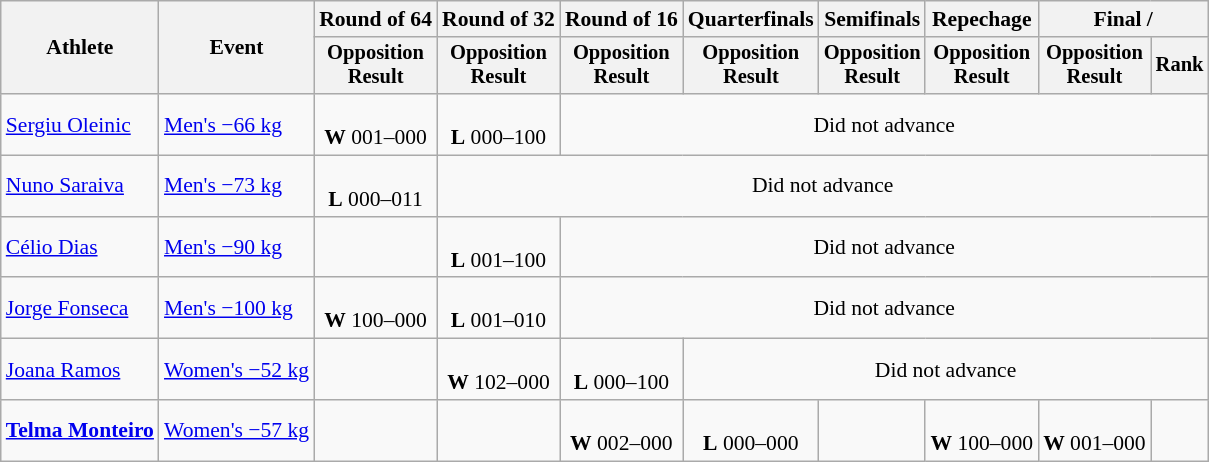<table class="wikitable" style="font-size:90%">
<tr>
<th rowspan="2">Athlete</th>
<th rowspan="2">Event</th>
<th>Round of 64</th>
<th>Round of 32</th>
<th>Round of 16</th>
<th>Quarterfinals</th>
<th>Semifinals</th>
<th>Repechage</th>
<th colspan=2>Final / </th>
</tr>
<tr style="font-size:95%">
<th>Opposition<br>Result</th>
<th>Opposition<br>Result</th>
<th>Opposition<br>Result</th>
<th>Opposition<br>Result</th>
<th>Opposition<br>Result</th>
<th>Opposition<br>Result</th>
<th>Opposition<br>Result</th>
<th>Rank</th>
</tr>
<tr align=center>
<td align=left><a href='#'>Sergiu Oleinic</a></td>
<td align=left><a href='#'>Men's −66 kg</a></td>
<td><br><strong>W</strong> 001–000</td>
<td><br><strong>L</strong> 000–100</td>
<td colspan=6>Did not advance</td>
</tr>
<tr align=center>
<td align=left><a href='#'>Nuno Saraiva</a></td>
<td align=left><a href='#'>Men's −73 kg</a></td>
<td><br><strong>L</strong> 000–011</td>
<td colspan=7>Did not advance</td>
</tr>
<tr align=center>
<td align=left><a href='#'>Célio Dias</a></td>
<td align=left><a href='#'>Men's −90 kg</a></td>
<td></td>
<td><br><strong>L</strong> 001–100</td>
<td colspan=6>Did not advance</td>
</tr>
<tr align=center>
<td align=left><a href='#'>Jorge Fonseca</a></td>
<td align=left><a href='#'>Men's −100 kg</a></td>
<td><br><strong>W</strong> 100–000</td>
<td><br><strong>L</strong> 001–010</td>
<td colspan=6>Did not advance</td>
</tr>
<tr align=center>
<td align=left><a href='#'>Joana Ramos</a></td>
<td align=left><a href='#'>Women's −52 kg</a></td>
<td></td>
<td><br><strong>W</strong> 102–000</td>
<td><br><strong>L</strong> 000–100</td>
<td colspan=5>Did not advance</td>
</tr>
<tr align=center>
<td align=left><strong><a href='#'>Telma Monteiro</a></strong></td>
<td align=left><a href='#'>Women's −57 kg</a></td>
<td></td>
<td></td>
<td><br><strong>W</strong> 002–000</td>
<td><br><strong>L</strong> 000–000 </td>
<td></td>
<td><br><strong>W</strong> 100–000</td>
<td><br><strong>W</strong> 001–000</td>
<td></td>
</tr>
</table>
